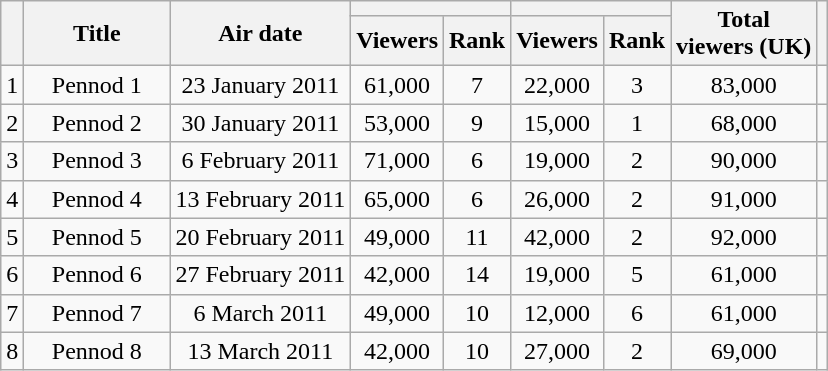<table class="wikitable" style="text-align:center">
<tr>
<th rowspan="2"></th>
<th width="90" rowspan="2">Title</th>
<th rowspan="2">Air date</th>
<th colspan="2"></th>
<th colspan="2"></th>
<th rowspan="2">Total<br>viewers (UK)</th>
<th rowspan="2"></th>
</tr>
<tr>
<th>Viewers</th>
<th>Rank</th>
<th>Viewers</th>
<th>Rank</th>
</tr>
<tr>
<td>1</td>
<td>Pennod 1</td>
<td>23 January 2011</td>
<td>61,000</td>
<td>7</td>
<td>22,000</td>
<td>3</td>
<td>83,000</td>
<td></td>
</tr>
<tr>
<td>2</td>
<td>Pennod 2</td>
<td>30 January 2011</td>
<td>53,000</td>
<td>9</td>
<td>15,000</td>
<td>1</td>
<td>68,000</td>
<td></td>
</tr>
<tr>
<td>3</td>
<td>Pennod 3</td>
<td>6 February 2011</td>
<td>71,000</td>
<td>6</td>
<td>19,000</td>
<td>2</td>
<td>90,000</td>
<td></td>
</tr>
<tr>
<td>4</td>
<td>Pennod 4</td>
<td>13 February 2011</td>
<td>65,000</td>
<td>6</td>
<td>26,000</td>
<td>2</td>
<td>91,000</td>
<td></td>
</tr>
<tr>
<td>5</td>
<td>Pennod 5</td>
<td>20 February 2011</td>
<td>49,000</td>
<td>11</td>
<td>42,000</td>
<td>2</td>
<td>92,000</td>
<td></td>
</tr>
<tr>
<td>6</td>
<td>Pennod 6</td>
<td>27 February 2011</td>
<td>42,000</td>
<td>14</td>
<td>19,000</td>
<td>5</td>
<td>61,000</td>
<td></td>
</tr>
<tr>
<td>7</td>
<td>Pennod 7</td>
<td>6 March 2011</td>
<td>49,000</td>
<td>10</td>
<td>12,000</td>
<td>6</td>
<td>61,000</td>
<td></td>
</tr>
<tr>
<td>8</td>
<td>Pennod 8</td>
<td>13 March 2011</td>
<td>42,000</td>
<td>10</td>
<td>27,000</td>
<td>2</td>
<td>69,000</td>
<td></td>
</tr>
</table>
